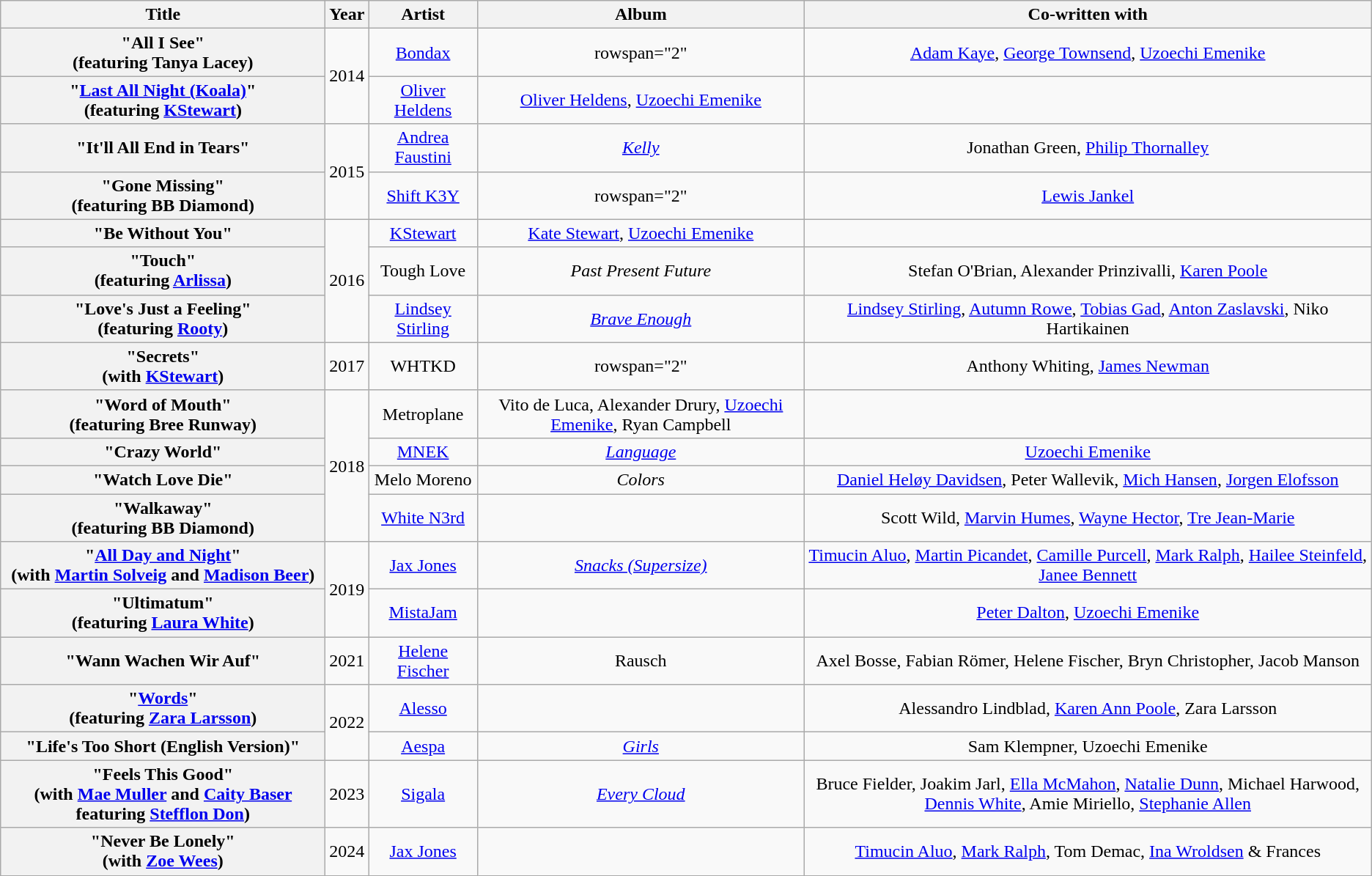<table class="wikitable plainrowheaders" style="text-align:center;">
<tr>
<th scope="col" style="width:18em;">Title</th>
<th scope="col" style="width:1em;">Year</th>
<th scope="col">Artist</th>
<th scope="col">Album</th>
<th scope="col">Co-written with</th>
</tr>
<tr>
<th scope="row">"All I See"<br><span>(featuring Tanya Lacey)</span></th>
<td rowspan="2">2014</td>
<td><a href='#'>Bondax</a></td>
<td>rowspan="2" </td>
<td><a href='#'>Adam Kaye</a>, <a href='#'>George Townsend</a>, <a href='#'>Uzoechi Emenike</a></td>
</tr>
<tr>
<th scope="row">"<a href='#'>Last All Night (Koala)</a>"<br><span>(featuring <a href='#'>KStewart</a>)</span></th>
<td><a href='#'>Oliver Heldens</a></td>
<td><a href='#'>Oliver Heldens</a>, <a href='#'>Uzoechi Emenike</a></td>
</tr>
<tr>
<th scope="row">"It'll All End in Tears"</th>
<td rowspan="2">2015</td>
<td><a href='#'>Andrea Faustini</a></td>
<td><em><a href='#'>Kelly</a></em></td>
<td>Jonathan Green, <a href='#'>Philip Thornalley</a></td>
</tr>
<tr>
<th scope="row">"Gone Missing"<br><span>(featuring BB Diamond)</span></th>
<td><a href='#'>Shift K3Y</a></td>
<td>rowspan="2" </td>
<td><a href='#'>Lewis Jankel</a></td>
</tr>
<tr>
<th scope="row">"Be Without You"</th>
<td rowspan="3">2016</td>
<td><a href='#'>KStewart</a></td>
<td><a href='#'>Kate Stewart</a>, <a href='#'>Uzoechi Emenike</a></td>
</tr>
<tr>
<th scope="row">"Touch"<br><span>(featuring <a href='#'>Arlissa</a>)</span></th>
<td>Tough Love</td>
<td><em>Past Present Future</em></td>
<td>Stefan O'Brian, Alexander Prinzivalli, <a href='#'>Karen Poole</a></td>
</tr>
<tr>
<th scope="row">"Love's Just a Feeling"<br><span>(featuring <a href='#'>Rooty</a>)</span></th>
<td><a href='#'>Lindsey Stirling</a></td>
<td><em><a href='#'>Brave Enough</a></em></td>
<td><a href='#'>Lindsey Stirling</a>, <a href='#'>Autumn Rowe</a>, <a href='#'>Tobias Gad</a>, <a href='#'>Anton Zaslavski</a>, Niko Hartikainen</td>
</tr>
<tr>
<th scope="row">"Secrets"<br><span>(with <a href='#'>KStewart</a>)</span></th>
<td>2017</td>
<td>WHTKD</td>
<td>rowspan="2" </td>
<td>Anthony Whiting, <a href='#'>James Newman</a></td>
</tr>
<tr>
<th scope="row">"Word of Mouth"<br><span>(featuring Bree Runway)</span></th>
<td rowspan="4">2018</td>
<td>Metroplane</td>
<td>Vito de Luca, Alexander Drury, <a href='#'>Uzoechi Emenike</a>, Ryan Campbell</td>
</tr>
<tr>
<th scope="row">"Crazy World"</th>
<td><a href='#'>MNEK</a></td>
<td><em><a href='#'>Language</a></em></td>
<td><a href='#'>Uzoechi Emenike</a></td>
</tr>
<tr>
<th scope="row">"Watch Love Die"</th>
<td>Melo Moreno</td>
<td><em>Colors</em></td>
<td><a href='#'>Daniel Heløy Davidsen</a>, Peter Wallevik, <a href='#'>Mich Hansen</a>, <a href='#'>Jorgen Elofsson</a></td>
</tr>
<tr>
<th scope="row">"Walkaway"<br><span>(featuring BB Diamond)</span></th>
<td><a href='#'>White N3rd</a></td>
<td></td>
<td>Scott Wild, <a href='#'>Marvin Humes</a>, <a href='#'>Wayne Hector</a>, <a href='#'>Tre Jean-Marie</a></td>
</tr>
<tr>
<th scope="row">"<a href='#'>All Day and Night</a>"<br><span>(with <a href='#'>Martin Solveig</a> and <a href='#'>Madison Beer</a>)</span></th>
<td rowspan="2">2019</td>
<td><a href='#'>Jax Jones</a></td>
<td><em><a href='#'>Snacks (Supersize)</a></em></td>
<td><a href='#'>Timucin Aluo</a>, <a href='#'>Martin Picandet</a>, <a href='#'>Camille Purcell</a>, <a href='#'>Mark Ralph</a>, <a href='#'>Hailee Steinfeld</a>, <a href='#'>Janee Bennett</a></td>
</tr>
<tr>
<th scope="row">"Ultimatum"<br><span>(featuring <a href='#'>Laura White</a>)</span></th>
<td><a href='#'>MistaJam</a></td>
<td></td>
<td><a href='#'>Peter Dalton</a>, <a href='#'>Uzoechi Emenike</a></td>
</tr>
<tr>
<th scope="row">"Wann Wachen Wir Auf"</th>
<td>2021</td>
<td><a href='#'>Helene Fischer</a></td>
<td>Rausch</td>
<td>Axel Bosse, Fabian Römer, Helene Fischer, Bryn Christopher, Jacob Manson</td>
</tr>
<tr>
<th scope="row">"<a href='#'>Words</a>"<br><span>(featuring <a href='#'>Zara Larsson</a>)</span></th>
<td rowspan="2">2022</td>
<td><a href='#'>Alesso</a></td>
<td></td>
<td>Alessandro Lindblad, <a href='#'>Karen Ann Poole</a>, Zara Larsson</td>
</tr>
<tr>
<th scope="row">"Life's Too Short (English Version)"</th>
<td><a href='#'>Aespa</a></td>
<td><em><a href='#'>Girls</a></em></td>
<td>Sam Klempner, Uzoechi Emenike</td>
</tr>
<tr>
<th scope="row">"Feels This Good"<br><span>(with <a href='#'>Mae Muller</a> and <a href='#'>Caity Baser</a> featuring <a href='#'>Stefflon Don</a>)</span></th>
<td>2023</td>
<td><a href='#'>Sigala</a></td>
<td><em><a href='#'>Every Cloud</a></em></td>
<td>Bruce Fielder, Joakim Jarl, <a href='#'>Ella McMahon</a>, <a href='#'>Natalie Dunn</a>, Michael Harwood, <a href='#'>Dennis White</a>, Amie Miriello, <a href='#'>Stephanie Allen</a></td>
</tr>
<tr>
<th scope="row">"Never Be Lonely"<br><span>(with <a href='#'>Zoe Wees</a>)</span></th>
<td>2024</td>
<td><a href='#'>Jax Jones</a></td>
<td></td>
<td><a href='#'>Timucin Aluo</a>, <a href='#'>Mark Ralph</a>, Tom Demac, <a href='#'>Ina Wroldsen</a> & Frances</td>
</tr>
</table>
